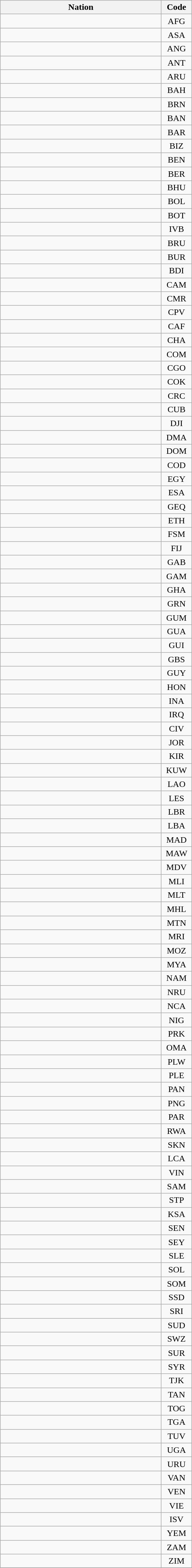<table class="wikitable sortable" style="text-align:center"; font-size:100%;">
<tr>
<th style="width:18em">Nation</th>
<th style="width:3em">Code</th>
</tr>
<tr>
<td align=left></td>
<td>AFG</td>
</tr>
<tr>
<td align=left></td>
<td>ASA</td>
</tr>
<tr>
<td align=left></td>
<td>ANG</td>
</tr>
<tr>
<td align=left></td>
<td>ANT</td>
</tr>
<tr>
<td align=left></td>
<td>ARU</td>
</tr>
<tr>
<td align=left></td>
<td>BAH</td>
</tr>
<tr>
<td align=left></td>
<td>BRN</td>
</tr>
<tr>
<td align=left></td>
<td>BAN</td>
</tr>
<tr>
<td align=left></td>
<td>BAR</td>
</tr>
<tr>
<td align=left></td>
<td>BIZ</td>
</tr>
<tr>
<td align=left></td>
<td>BEN</td>
</tr>
<tr>
<td align=left></td>
<td>BER</td>
</tr>
<tr>
<td align=left></td>
<td>BHU</td>
</tr>
<tr>
<td align=left></td>
<td>BOL</td>
</tr>
<tr>
<td align=left></td>
<td>BOT</td>
</tr>
<tr>
<td align=left></td>
<td>IVB</td>
</tr>
<tr>
<td align=left></td>
<td>BRU</td>
</tr>
<tr>
<td align=left></td>
<td>BUR</td>
</tr>
<tr>
<td align=left></td>
<td>BDI</td>
</tr>
<tr>
<td align=left></td>
<td>CAM</td>
</tr>
<tr>
<td align=left></td>
<td>CMR</td>
</tr>
<tr>
<td align=left></td>
<td>CPV</td>
</tr>
<tr>
<td align=left></td>
<td>CAF</td>
</tr>
<tr>
<td align=left></td>
<td>CHA</td>
</tr>
<tr>
<td align=left></td>
<td>COM</td>
</tr>
<tr>
<td align=left></td>
<td>CGO</td>
</tr>
<tr>
<td align=left></td>
<td>COK</td>
</tr>
<tr>
<td align=left></td>
<td>CRC</td>
</tr>
<tr>
<td align=left></td>
<td>CUB</td>
</tr>
<tr>
<td align=left></td>
<td>DJI</td>
</tr>
<tr>
<td align=left></td>
<td>DMA</td>
</tr>
<tr>
<td align=left></td>
<td>DOM</td>
</tr>
<tr>
<td align=left></td>
<td>COD</td>
</tr>
<tr>
<td align=left></td>
<td>EGY</td>
</tr>
<tr>
<td align=left></td>
<td>ESA</td>
</tr>
<tr>
<td align=left></td>
<td>GEQ</td>
</tr>
<tr>
<td align=left></td>
<td>ETH</td>
</tr>
<tr>
<td align=left></td>
<td>FSM</td>
</tr>
<tr>
<td align=left></td>
<td>FIJ</td>
</tr>
<tr>
<td align=left></td>
<td>GAB</td>
</tr>
<tr>
<td align=left></td>
<td>GAM</td>
</tr>
<tr>
<td align=left></td>
<td>GHA</td>
</tr>
<tr>
<td align=left></td>
<td>GRN</td>
</tr>
<tr>
<td align=left></td>
<td>GUM</td>
</tr>
<tr>
<td align=left></td>
<td>GUA</td>
</tr>
<tr>
<td align=left></td>
<td>GUI</td>
</tr>
<tr>
<td align=left></td>
<td>GBS</td>
</tr>
<tr>
<td align=left></td>
<td>GUY</td>
</tr>
<tr>
<td align=left></td>
<td>HON</td>
</tr>
<tr>
<td align=left></td>
<td>INA</td>
</tr>
<tr>
<td align=left></td>
<td>IRQ</td>
</tr>
<tr>
<td align=left></td>
<td>CIV</td>
</tr>
<tr>
<td align=left></td>
<td>JOR</td>
</tr>
<tr>
<td align=left></td>
<td>KIR</td>
</tr>
<tr>
<td align=left></td>
<td>KUW</td>
</tr>
<tr>
<td align=left></td>
<td>LAO</td>
</tr>
<tr>
<td align=left></td>
<td>LES</td>
</tr>
<tr>
<td align=left></td>
<td>LBR</td>
</tr>
<tr>
<td align=left></td>
<td>LBA</td>
</tr>
<tr>
<td align=left></td>
<td>MAD</td>
</tr>
<tr>
<td align=left></td>
<td>MAW</td>
</tr>
<tr>
<td align=left></td>
<td>MDV</td>
</tr>
<tr>
<td align=left></td>
<td>MLI</td>
</tr>
<tr>
<td align=left></td>
<td>MLT</td>
</tr>
<tr>
<td align=left></td>
<td>MHL</td>
</tr>
<tr>
<td align=left></td>
<td>MTN</td>
</tr>
<tr>
<td align=left></td>
<td>MRI</td>
</tr>
<tr>
<td align=left></td>
<td>MOZ</td>
</tr>
<tr>
<td align=left></td>
<td>MYA</td>
</tr>
<tr>
<td align=left></td>
<td>NAM</td>
</tr>
<tr>
<td align=left></td>
<td>NRU</td>
</tr>
<tr>
<td align=left></td>
<td>NCA</td>
</tr>
<tr>
<td align=left></td>
<td>NIG</td>
</tr>
<tr>
<td align=left></td>
<td>PRK</td>
</tr>
<tr>
<td align=left></td>
<td>OMA</td>
</tr>
<tr>
<td align=left></td>
<td>PLW</td>
</tr>
<tr>
<td align=left></td>
<td>PLE</td>
</tr>
<tr>
<td align=left></td>
<td>PAN</td>
</tr>
<tr>
<td align=left></td>
<td>PNG</td>
</tr>
<tr>
<td align=left></td>
<td>PAR</td>
</tr>
<tr>
<td align=left></td>
<td>RWA</td>
</tr>
<tr>
<td align=left></td>
<td>SKN</td>
</tr>
<tr>
<td align=left></td>
<td>LCA</td>
</tr>
<tr>
<td align=left></td>
<td>VIN</td>
</tr>
<tr>
<td align=left></td>
<td>SAM</td>
</tr>
<tr>
<td align=left></td>
<td>STP</td>
</tr>
<tr>
<td align=left></td>
<td>KSA</td>
</tr>
<tr>
<td align=left></td>
<td>SEN</td>
</tr>
<tr>
<td align=left></td>
<td>SEY</td>
</tr>
<tr>
<td align=left></td>
<td>SLE</td>
</tr>
<tr>
<td align=left></td>
<td>SOL</td>
</tr>
<tr>
<td align=left></td>
<td>SOM</td>
</tr>
<tr>
<td align=left></td>
<td>SSD</td>
</tr>
<tr>
<td align=left></td>
<td>SRI</td>
</tr>
<tr>
<td align=left></td>
<td>SUD</td>
</tr>
<tr>
<td align=left></td>
<td>SWZ</td>
</tr>
<tr>
<td align=left></td>
<td>SUR</td>
</tr>
<tr>
<td align=left></td>
<td>SYR</td>
</tr>
<tr>
<td align=left></td>
<td>TJK</td>
</tr>
<tr>
<td align=left></td>
<td>TAN</td>
</tr>
<tr>
<td align=left></td>
<td>TOG</td>
</tr>
<tr>
<td align=left></td>
<td>TGA</td>
</tr>
<tr>
<td align=left></td>
<td>TUV</td>
</tr>
<tr>
<td align=left></td>
<td>UGA</td>
</tr>
<tr>
<td align=left></td>
<td>URU</td>
</tr>
<tr>
<td align=left></td>
<td>VAN</td>
</tr>
<tr>
<td align=left></td>
<td>VEN</td>
</tr>
<tr>
<td align=left></td>
<td>VIE</td>
</tr>
<tr>
<td align=left></td>
<td>ISV</td>
</tr>
<tr>
<td align=left></td>
<td>YEM</td>
</tr>
<tr>
<td align=left></td>
<td>ZAM</td>
</tr>
<tr>
<td align=left></td>
<td>ZIM</td>
</tr>
<tr>
</tr>
</table>
